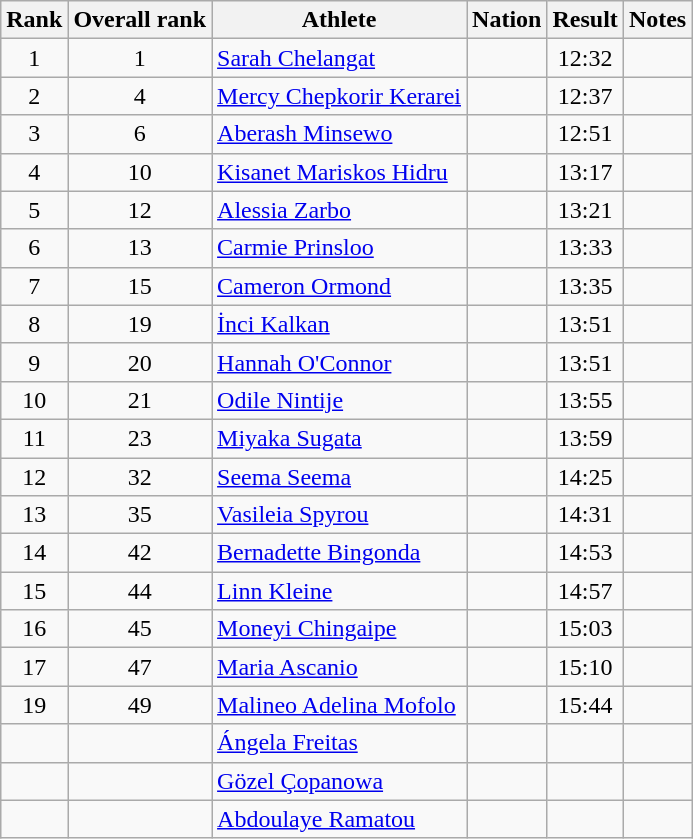<table class="wikitable sortable" style="text-align:center">
<tr>
<th>Rank</th>
<th>Overall rank</th>
<th>Athlete</th>
<th>Nation</th>
<th>Result</th>
<th>Notes</th>
</tr>
<tr>
<td>1</td>
<td>1</td>
<td align=left><a href='#'>Sarah Chelangat</a></td>
<td align=left></td>
<td>12:32</td>
<td></td>
</tr>
<tr>
<td>2</td>
<td>4</td>
<td align=left><a href='#'>Mercy Chepkorir Kerarei</a></td>
<td align=left></td>
<td>12:37</td>
<td></td>
</tr>
<tr>
<td>3</td>
<td>6</td>
<td align=left><a href='#'>Aberash Minsewo</a></td>
<td align=left></td>
<td>12:51</td>
<td></td>
</tr>
<tr>
<td>4</td>
<td>10</td>
<td align=left><a href='#'>Kisanet Mariskos Hidru</a></td>
<td align=left></td>
<td>13:17</td>
<td></td>
</tr>
<tr>
<td>5</td>
<td>12</td>
<td align=left><a href='#'>Alessia Zarbo</a></td>
<td align=left></td>
<td>13:21</td>
<td></td>
</tr>
<tr>
<td>6</td>
<td>13</td>
<td align=left><a href='#'>Carmie Prinsloo</a></td>
<td align=left></td>
<td>13:33</td>
<td></td>
</tr>
<tr>
<td>7</td>
<td>15</td>
<td align=left><a href='#'>Cameron Ormond</a></td>
<td align=left></td>
<td>13:35</td>
<td></td>
</tr>
<tr>
<td>8</td>
<td>19</td>
<td align=left><a href='#'>İnci Kalkan</a></td>
<td align=left></td>
<td>13:51</td>
<td></td>
</tr>
<tr>
<td>9</td>
<td>20</td>
<td align=left><a href='#'>Hannah O'Connor</a></td>
<td align=left></td>
<td>13:51</td>
<td></td>
</tr>
<tr>
<td>10</td>
<td>21</td>
<td align=left><a href='#'>Odile Nintije</a></td>
<td align=left></td>
<td>13:55</td>
<td></td>
</tr>
<tr>
<td>11</td>
<td>23</td>
<td align=left><a href='#'>Miyaka Sugata</a></td>
<td align=left></td>
<td>13:59</td>
<td></td>
</tr>
<tr>
<td>12</td>
<td>32</td>
<td align=left><a href='#'>Seema Seema</a></td>
<td align=left></td>
<td>14:25</td>
<td></td>
</tr>
<tr>
<td>13</td>
<td>35</td>
<td align=left><a href='#'>Vasileia Spyrou</a></td>
<td align=left></td>
<td>14:31</td>
<td></td>
</tr>
<tr>
<td>14</td>
<td>42</td>
<td align=left><a href='#'>Bernadette Bingonda</a></td>
<td align=left></td>
<td>14:53</td>
<td></td>
</tr>
<tr>
<td>15</td>
<td>44</td>
<td align=left><a href='#'>Linn Kleine</a></td>
<td align=left></td>
<td>14:57</td>
<td></td>
</tr>
<tr>
<td>16</td>
<td>45</td>
<td align=left><a href='#'>Moneyi Chingaipe</a></td>
<td align=left></td>
<td>15:03</td>
<td></td>
</tr>
<tr>
<td>17</td>
<td>47</td>
<td align=left><a href='#'>Maria Ascanio</a></td>
<td align=left></td>
<td>15:10</td>
<td></td>
</tr>
<tr>
<td>19</td>
<td>49</td>
<td align=left><a href='#'>Malineo Adelina Mofolo</a></td>
<td align=left></td>
<td>15:44</td>
<td></td>
</tr>
<tr>
<td></td>
<td></td>
<td align=left><a href='#'>Ángela Freitas</a></td>
<td align=left></td>
<td></td>
<td></td>
</tr>
<tr>
<td></td>
<td></td>
<td align=left><a href='#'>Gözel Çopanowa</a></td>
<td align=left></td>
<td></td>
<td></td>
</tr>
<tr>
<td></td>
<td></td>
<td align=left><a href='#'>Abdoulaye Ramatou</a></td>
<td align=left></td>
<td></td>
<td></td>
</tr>
</table>
